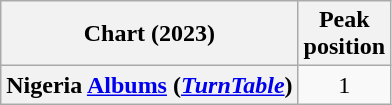<table class="wikitable sortable plainrowheaders" style="text-align:center">
<tr>
<th scope="col">Chart (2023)</th>
<th scope="col">Peak<br>position</th>
</tr>
<tr>
<th scope="row">Nigeria <a href='#'>Albums</a> (<em><a href='#'>TurnTable</a></em>)</th>
<td>1</td>
</tr>
</table>
